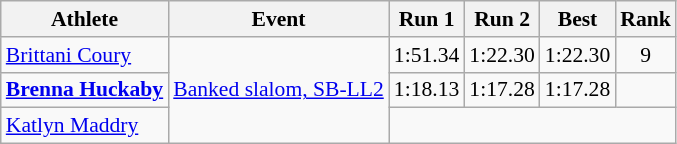<table class=wikitable style=font-size:90%;text-align:center>
<tr>
<th>Athlete</th>
<th>Event</th>
<th>Run 1</th>
<th>Run 2</th>
<th>Best</th>
<th>Rank</th>
</tr>
<tr>
<td align=left><a href='#'>Brittani Coury</a></td>
<td align=left rowspan=3><a href='#'>Banked slalom, SB-LL2</a></td>
<td>1:51.34</td>
<td>1:22.30</td>
<td>1:22.30</td>
<td>9</td>
</tr>
<tr>
<td align=left><strong><a href='#'>Brenna Huckaby</a></strong></td>
<td>1:18.13</td>
<td>1:17.28</td>
<td>1:17.28</td>
<td></td>
</tr>
<tr>
<td align=left><a href='#'>Katlyn Maddry</a></td>
<td colspan=4></td>
</tr>
</table>
